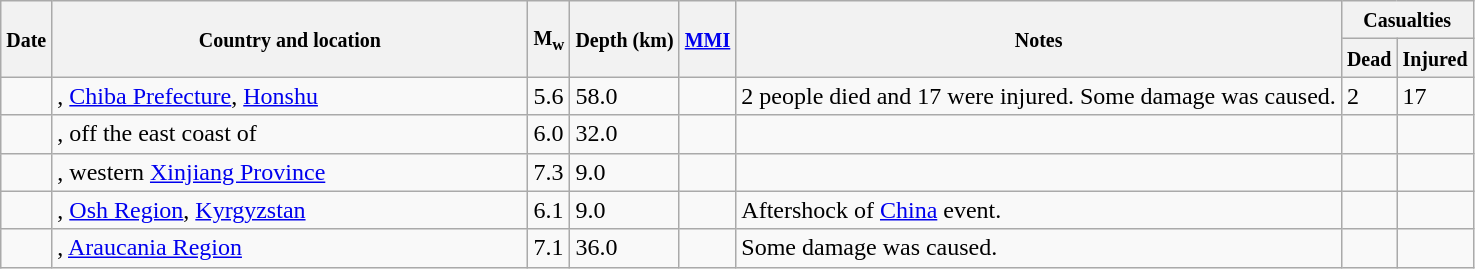<table class="wikitable sortable sort-under" style="border:1px black; margin-left:1em;">
<tr>
<th rowspan="2"><small>Date</small></th>
<th rowspan="2" style="width: 310px"><small>Country and location</small></th>
<th rowspan="2"><small>M<sub>w</sub></small></th>
<th rowspan="2"><small>Depth (km)</small></th>
<th rowspan="2"><small><a href='#'>MMI</a></small></th>
<th rowspan="2" class="unsortable"><small>Notes</small></th>
<th colspan="2"><small>Casualties</small></th>
</tr>
<tr>
<th><small>Dead</small></th>
<th><small>Injured</small></th>
</tr>
<tr>
<td></td>
<td>, <a href='#'>Chiba Prefecture</a>, <a href='#'>Honshu</a></td>
<td>5.6</td>
<td>58.0</td>
<td></td>
<td>2 people died and 17 were injured. Some damage was caused.</td>
<td>2</td>
<td>17</td>
</tr>
<tr>
<td></td>
<td>, off the east coast of</td>
<td>6.0</td>
<td>32.0</td>
<td></td>
<td></td>
<td></td>
<td></td>
</tr>
<tr>
<td></td>
<td>, western <a href='#'>Xinjiang Province</a></td>
<td>7.3</td>
<td>9.0</td>
<td></td>
<td></td>
<td></td>
<td></td>
</tr>
<tr>
<td></td>
<td>, <a href='#'>Osh Region</a>, <a href='#'>Kyrgyzstan</a></td>
<td>6.1</td>
<td>9.0</td>
<td></td>
<td>Aftershock of <a href='#'>China</a> event.</td>
<td></td>
<td></td>
</tr>
<tr>
<td></td>
<td>, <a href='#'>Araucania Region</a></td>
<td>7.1</td>
<td>36.0</td>
<td></td>
<td>Some damage was caused.</td>
<td></td>
<td></td>
</tr>
</table>
